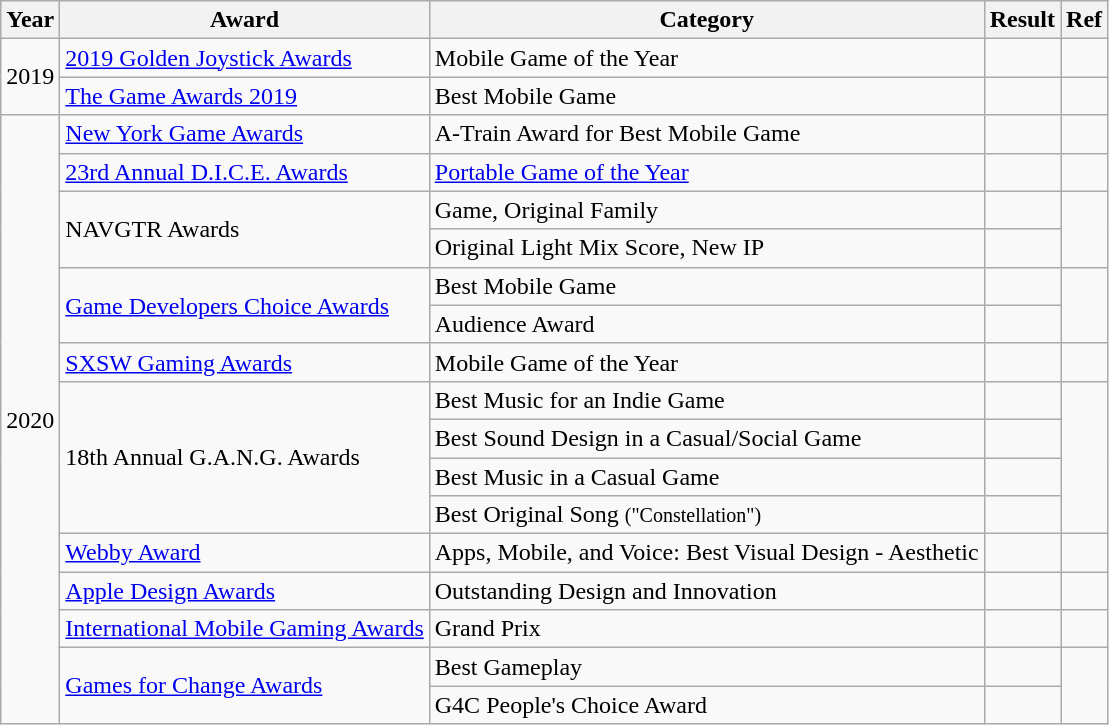<table class="wikitable sortable">
<tr>
<th>Year</th>
<th>Award</th>
<th>Category</th>
<th>Result</th>
<th>Ref</th>
</tr>
<tr>
<td style="text-align:center;" rowspan="2">2019</td>
<td><a href='#'>2019 Golden Joystick Awards</a></td>
<td>Mobile Game of the Year</td>
<td></td>
<td style="text-align:center;"></td>
</tr>
<tr>
<td><a href='#'>The Game Awards 2019</a></td>
<td>Best Mobile Game</td>
<td></td>
<td style="text-align:center;"></td>
</tr>
<tr>
<td rowspan="16" style="text-align:center;">2020</td>
<td><a href='#'>New York Game Awards</a></td>
<td>A-Train Award for Best Mobile Game</td>
<td></td>
<td style="text-align:center;"></td>
</tr>
<tr>
<td><a href='#'>23rd Annual D.I.C.E. Awards</a></td>
<td><a href='#'>Portable Game of the Year</a></td>
<td></td>
<td style="text-align:center;"></td>
</tr>
<tr>
<td rowspan="2">NAVGTR Awards</td>
<td>Game, Original Family</td>
<td></td>
<td rowspan="2" style="text-align:center;"></td>
</tr>
<tr>
<td>Original Light Mix Score, New IP</td>
<td></td>
</tr>
<tr>
<td rowspan="2"><a href='#'>Game Developers Choice Awards</a></td>
<td>Best Mobile Game</td>
<td></td>
<td rowspan="2" style="text-align:center;"></td>
</tr>
<tr>
<td>Audience Award</td>
<td></td>
</tr>
<tr>
<td><a href='#'>SXSW Gaming Awards</a></td>
<td>Mobile Game of the Year</td>
<td></td>
<td style="text-align:center;"></td>
</tr>
<tr>
<td rowspan="4">18th Annual G.A.N.G. Awards</td>
<td>Best Music for an Indie Game</td>
<td></td>
<td rowspan="4" style="text-align:center;"></td>
</tr>
<tr>
<td>Best Sound Design in a Casual/Social Game</td>
<td></td>
</tr>
<tr>
<td>Best Music in a Casual Game</td>
<td></td>
</tr>
<tr>
<td>Best Original Song <small>("Constellation")</small></td>
<td></td>
</tr>
<tr>
<td><a href='#'>Webby Award</a></td>
<td>Apps, Mobile, and Voice: Best Visual Design - Aesthetic</td>
<td></td>
<td style="text-align:center;"></td>
</tr>
<tr>
<td><a href='#'>Apple Design Awards</a></td>
<td>Outstanding Design and Innovation</td>
<td></td>
<td style="text-align:center;"></td>
</tr>
<tr>
<td><a href='#'>International Mobile Gaming Awards</a></td>
<td>Grand Prix</td>
<td></td>
<td style="text-align:center;"></td>
</tr>
<tr>
<td rowspan="2"><a href='#'>Games for Change Awards</a></td>
<td>Best Gameplay</td>
<td></td>
<td rowspan="2" style="text-align:center;"></td>
</tr>
<tr>
<td>G4C People's Choice Award</td>
<td></td>
</tr>
</table>
